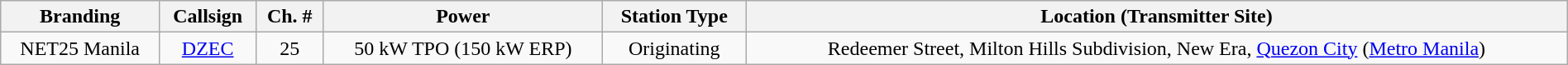<table class="wikitable sortable" style="width:100%; text-align:center;">
<tr>
<th>Branding</th>
<th>Callsign</th>
<th>Ch. #</th>
<th>Power</th>
<th>Station Type</th>
<th class="unsortable">Location (Transmitter Site)</th>
</tr>
<tr>
<td>NET25 Manila</td>
<td><a href='#'>DZEC</a></td>
<td>25</td>
<td>50 kW TPO (150 kW ERP)</td>
<td>Originating</td>
<td>Redeemer Street, Milton Hills Subdivision, New Era, <a href='#'>Quezon City</a> (<a href='#'>Metro Manila</a>)</td>
</tr>
</table>
